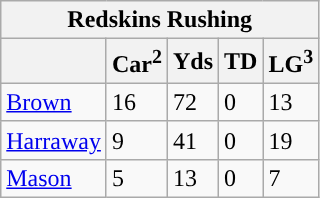<table class="wikitable">
<tr>
<th colspan="5">Redskins Rushing</th>
</tr>
<tr>
<th></th>
<th>Car<sup>2</sup></th>
<th>Yds</th>
<th>TD</th>
<th>LG<sup>3</sup></th>
</tr>
<tr>
<td><a href='#'>Brown</a></td>
<td>16</td>
<td>72</td>
<td>0</td>
<td>13</td>
</tr>
<tr>
<td><a href='#'>Harraway</a></td>
<td>9</td>
<td>41</td>
<td>0</td>
<td>19</td>
</tr>
<tr>
<td><a href='#'>Mason</a></td>
<td>5</td>
<td>13</td>
<td>0</td>
<td>7</td>
</tr>
</table>
